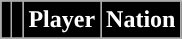<table class="wikitable sortable">
<tr>
<th style="background:#000000; color:#FFFFFF; "></th>
<th style="background:#000000; color:#FFFFFF; "></th>
<th style="background:#000000; color:#FFFFFF; ">Player</th>
<th style="background:#000000; color:#FFFFFF; ">Nation</th>
</tr>
<tr>
</tr>
</table>
